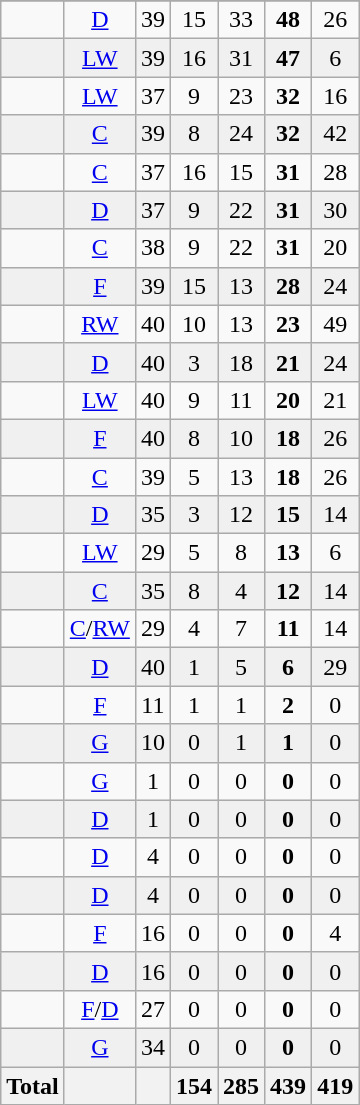<table class="wikitable sortable">
<tr align="center">
</tr>
<tr align="center" bgcolor="">
<td></td>
<td><a href='#'>D</a></td>
<td>39</td>
<td>15</td>
<td>33</td>
<td><strong>48</strong></td>
<td>26</td>
</tr>
<tr align="center" bgcolor="f0f0f0">
<td></td>
<td><a href='#'>LW</a></td>
<td>39</td>
<td>16</td>
<td>31</td>
<td><strong>47</strong></td>
<td>6</td>
</tr>
<tr align="center" bgcolor="">
<td></td>
<td><a href='#'>LW</a></td>
<td>37</td>
<td>9</td>
<td>23</td>
<td><strong>32</strong></td>
<td>16</td>
</tr>
<tr align="center" bgcolor="f0f0f0">
<td></td>
<td><a href='#'>C</a></td>
<td>39</td>
<td>8</td>
<td>24</td>
<td><strong>32</strong></td>
<td>42</td>
</tr>
<tr align="center" bgcolor="">
<td></td>
<td><a href='#'>C</a></td>
<td>37</td>
<td>16</td>
<td>15</td>
<td><strong>31</strong></td>
<td>28</td>
</tr>
<tr align="center" bgcolor="f0f0f0">
<td></td>
<td><a href='#'>D</a></td>
<td>37</td>
<td>9</td>
<td>22</td>
<td><strong>31</strong></td>
<td>30</td>
</tr>
<tr align="center" bgcolor="">
<td></td>
<td><a href='#'>C</a></td>
<td>38</td>
<td>9</td>
<td>22</td>
<td><strong>31</strong></td>
<td>20</td>
</tr>
<tr align="center" bgcolor="f0f0f0">
<td></td>
<td><a href='#'>F</a></td>
<td>39</td>
<td>15</td>
<td>13</td>
<td><strong>28</strong></td>
<td>24</td>
</tr>
<tr align="center" bgcolor="">
<td></td>
<td><a href='#'>RW</a></td>
<td>40</td>
<td>10</td>
<td>13</td>
<td><strong>23</strong></td>
<td>49</td>
</tr>
<tr align="center" bgcolor="f0f0f0">
<td></td>
<td><a href='#'>D</a></td>
<td>40</td>
<td>3</td>
<td>18</td>
<td><strong>21</strong></td>
<td>24</td>
</tr>
<tr align="center" bgcolor="">
<td></td>
<td><a href='#'>LW</a></td>
<td>40</td>
<td>9</td>
<td>11</td>
<td><strong>20</strong></td>
<td>21</td>
</tr>
<tr align="center" bgcolor="f0f0f0">
<td></td>
<td><a href='#'>F</a></td>
<td>40</td>
<td>8</td>
<td>10</td>
<td><strong>18</strong></td>
<td>26</td>
</tr>
<tr align="center" bgcolor="">
<td></td>
<td><a href='#'>C</a></td>
<td>39</td>
<td>5</td>
<td>13</td>
<td><strong>18</strong></td>
<td>26</td>
</tr>
<tr align="center" bgcolor="f0f0f0">
<td></td>
<td><a href='#'>D</a></td>
<td>35</td>
<td>3</td>
<td>12</td>
<td><strong>15</strong></td>
<td>14</td>
</tr>
<tr align="center" bgcolor="">
<td></td>
<td><a href='#'>LW</a></td>
<td>29</td>
<td>5</td>
<td>8</td>
<td><strong>13</strong></td>
<td>6</td>
</tr>
<tr align="center" bgcolor="f0f0f0">
<td></td>
<td><a href='#'>C</a></td>
<td>35</td>
<td>8</td>
<td>4</td>
<td><strong>12</strong></td>
<td>14</td>
</tr>
<tr align="center" bgcolor="">
<td></td>
<td><a href='#'>C</a>/<a href='#'>RW</a></td>
<td>29</td>
<td>4</td>
<td>7</td>
<td><strong>11</strong></td>
<td>14</td>
</tr>
<tr align="center" bgcolor="f0f0f0">
<td></td>
<td><a href='#'>D</a></td>
<td>40</td>
<td>1</td>
<td>5</td>
<td><strong>6</strong></td>
<td>29</td>
</tr>
<tr align="center" bgcolor="">
<td></td>
<td><a href='#'>F</a></td>
<td>11</td>
<td>1</td>
<td>1</td>
<td><strong>2</strong></td>
<td>0</td>
</tr>
<tr align="center" bgcolor="f0f0f0">
<td></td>
<td><a href='#'>G</a></td>
<td>10</td>
<td>0</td>
<td>1</td>
<td><strong>1</strong></td>
<td>0</td>
</tr>
<tr align="center" bgcolor="">
<td></td>
<td><a href='#'>G</a></td>
<td>1</td>
<td>0</td>
<td>0</td>
<td><strong>0</strong></td>
<td>0</td>
</tr>
<tr align="center" bgcolor="f0f0f0">
<td></td>
<td><a href='#'>D</a></td>
<td>1</td>
<td>0</td>
<td>0</td>
<td><strong>0</strong></td>
<td>0</td>
</tr>
<tr align="center" bgcolor="">
<td></td>
<td><a href='#'>D</a></td>
<td>4</td>
<td>0</td>
<td>0</td>
<td><strong>0</strong></td>
<td>0</td>
</tr>
<tr align="center" bgcolor="f0f0f0">
<td></td>
<td><a href='#'>D</a></td>
<td>4</td>
<td>0</td>
<td>0</td>
<td><strong>0</strong></td>
<td>0</td>
</tr>
<tr align="center" bgcolor="">
<td></td>
<td><a href='#'>F</a></td>
<td>16</td>
<td>0</td>
<td>0</td>
<td><strong>0</strong></td>
<td>4</td>
</tr>
<tr align="center" bgcolor="f0f0f0">
<td></td>
<td><a href='#'>D</a></td>
<td>16</td>
<td>0</td>
<td>0</td>
<td><strong>0</strong></td>
<td>0</td>
</tr>
<tr align="center" bgcolor="">
<td></td>
<td><a href='#'>F</a>/<a href='#'>D</a></td>
<td>27</td>
<td>0</td>
<td>0</td>
<td><strong>0</strong></td>
<td>0</td>
</tr>
<tr align="center" bgcolor="f0f0f0">
<td></td>
<td><a href='#'>G</a></td>
<td>34</td>
<td>0</td>
<td>0</td>
<td><strong>0</strong></td>
<td>0</td>
</tr>
<tr>
<th>Total</th>
<th></th>
<th></th>
<th>154</th>
<th>285</th>
<th>439</th>
<th>419</th>
</tr>
</table>
